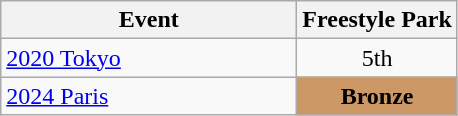<table class="wikitable" style="text-align: center;">
<tr ">
<th style="width:190px;">Event</th>
<th>Freestyle Park</th>
</tr>
<tr>
<td align=left> <a href='#'>2020 Tokyo</a></td>
<td>5th</td>
</tr>
<tr>
<td align=left> <a href='#'>2024 Paris</a></td>
<td style="background:#cc9966"><strong>Bronze</strong></td>
</tr>
</table>
